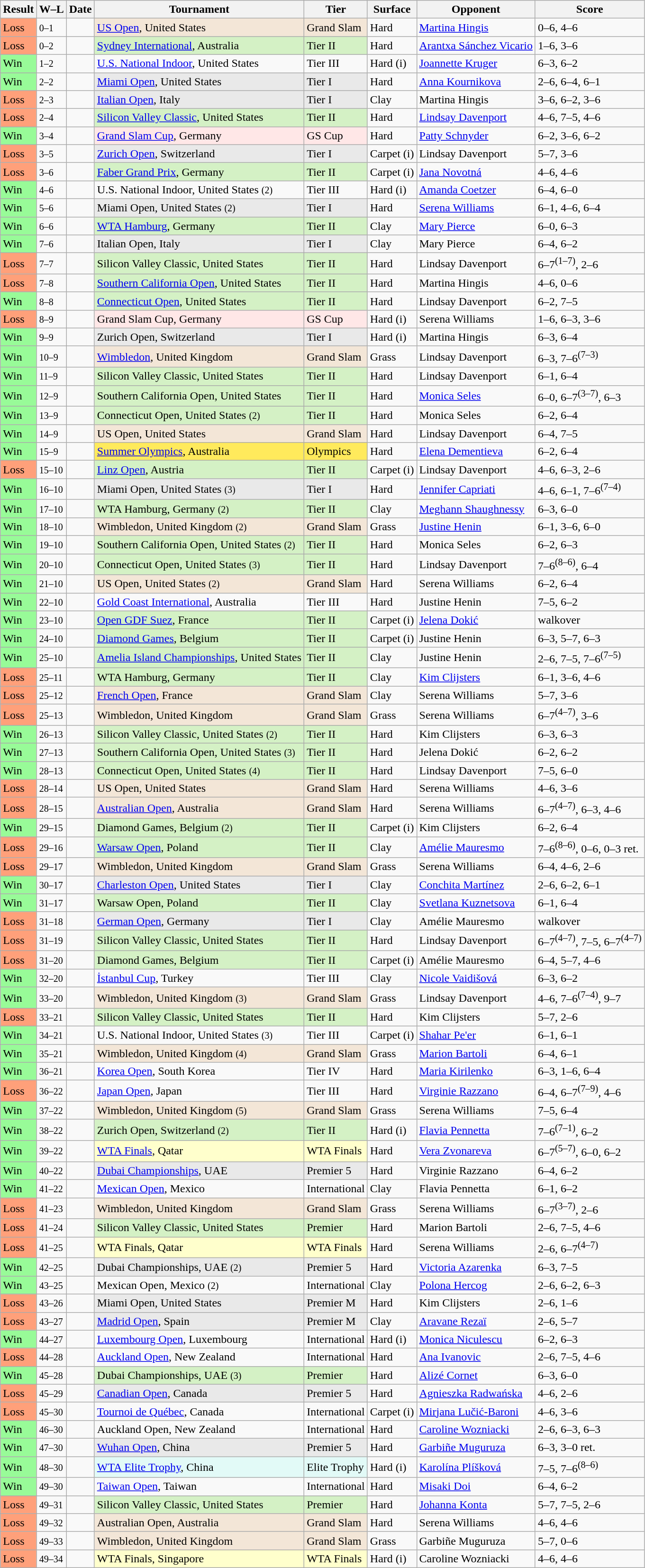<table class="sortable wikitable">
<tr>
<th>Result</th>
<th class="unsortable">W–L</th>
<th>Date</th>
<th>Tournament</th>
<th>Tier</th>
<th>Surface</th>
<th>Opponent</th>
<th class="unsortable">Score</th>
</tr>
<tr>
<td style="background:#ffa07a;">Loss</td>
<td><small>0–1</small></td>
<td><a href='#'></a></td>
<td style="background:#f3e6d7;"><a href='#'>US Open</a>, United States</td>
<td style="background:#f3e6d7;">Grand Slam</td>
<td>Hard</td>
<td> <a href='#'>Martina Hingis</a></td>
<td>0–6, 4–6</td>
</tr>
<tr>
<td style="background:#ffa07a;">Loss</td>
<td><small>0–2</small></td>
<td><a href='#'></a></td>
<td style="background:#d4f1c5;"><a href='#'>Sydney International</a>, Australia</td>
<td style="background:#d4f1c5;">Tier II</td>
<td>Hard</td>
<td> <a href='#'>Arantxa Sánchez Vicario</a></td>
<td>1–6, 3–6</td>
</tr>
<tr>
<td style="background:#98fb98;">Win</td>
<td><small>1–2</small></td>
<td><a href='#'></a></td>
<td><a href='#'>U.S. National Indoor</a>, United States</td>
<td>Tier III</td>
<td>Hard (i)</td>
<td> <a href='#'>Joannette Kruger</a></td>
<td>6–3, 6–2</td>
</tr>
<tr>
<td style="background:#98fb98;">Win</td>
<td><small>2–2</small></td>
<td><a href='#'></a></td>
<td style="background:#e9e9e9;"><a href='#'>Miami Open</a>, United States</td>
<td style="background:#e9e9e9;">Tier I</td>
<td>Hard</td>
<td> <a href='#'>Anna Kournikova</a></td>
<td>2–6, 6–4, 6–1</td>
</tr>
<tr>
<td style="background:#ffa07a;">Loss</td>
<td><small>2–3</small></td>
<td><a href='#'></a></td>
<td style="background:#e9e9e9;"><a href='#'>Italian Open</a>, Italy</td>
<td style="background:#e9e9e9;">Tier I</td>
<td>Clay</td>
<td> Martina Hingis</td>
<td>3–6, 6–2, 3–6</td>
</tr>
<tr>
<td style="background:#ffa07a;">Loss</td>
<td><small>2–4</small></td>
<td><a href='#'></a></td>
<td style="background:#d4f1c5;"><a href='#'>Silicon Valley Classic</a>, United States</td>
<td style="background:#d4f1c5;">Tier II</td>
<td>Hard</td>
<td> <a href='#'>Lindsay Davenport</a></td>
<td>4–6, 7–5, 4–6</td>
</tr>
<tr>
<td style="background:#98fb98;">Win</td>
<td><small>3–4</small></td>
<td><a href='#'></a></td>
<td style="background:#ffe7e7;"><a href='#'>Grand Slam Cup</a>, Germany</td>
<td style="background:#ffe7e7;">GS Cup</td>
<td>Hard</td>
<td> <a href='#'>Patty Schnyder</a></td>
<td>6–2, 3–6, 6–2</td>
</tr>
<tr>
<td style="background:#ffa07a;">Loss</td>
<td><small>3–5</small></td>
<td><a href='#'></a></td>
<td style="background:#e9e9e9;"><a href='#'>Zurich Open</a>, Switzerland</td>
<td style="background:#e9e9e9;">Tier I</td>
<td>Carpet (i)</td>
<td> Lindsay Davenport</td>
<td>5–7, 3–6</td>
</tr>
<tr>
<td style="background:#ffa07a;">Loss</td>
<td><small>3–6</small></td>
<td><a href='#'></a></td>
<td style="background:#d4f1c5;"><a href='#'>Faber Grand Prix</a>, Germany</td>
<td style="background:#d4f1c5;">Tier II</td>
<td>Carpet (i)</td>
<td> <a href='#'>Jana Novotná</a></td>
<td>4–6, 4–6</td>
</tr>
<tr>
<td style="background:#98fb98;">Win</td>
<td><small>4–6</small></td>
<td><a href='#'></a></td>
<td>U.S. National Indoor, United States <small>(2)</small></td>
<td>Tier III</td>
<td>Hard (i)</td>
<td> <a href='#'>Amanda Coetzer</a></td>
<td>6–4, 6–0</td>
</tr>
<tr>
<td style="background:#98fb98;">Win</td>
<td><small>5–6</small></td>
<td><a href='#'></a></td>
<td style="background:#e9e9e9;">Miami Open, United States <small>(2)</small></td>
<td style="background:#e9e9e9;">Tier I</td>
<td>Hard</td>
<td> <a href='#'>Serena Williams</a></td>
<td>6–1, 4–6, 6–4</td>
</tr>
<tr>
<td style="background:#98fb98;">Win</td>
<td><small>6–6</small></td>
<td><a href='#'></a></td>
<td style="background:#d4f1c5;"><a href='#'>WTA Hamburg</a>, Germany</td>
<td style="background:#d4f1c5;">Tier II</td>
<td>Clay</td>
<td> <a href='#'>Mary Pierce</a></td>
<td>6–0, 6–3</td>
</tr>
<tr>
<td style="background:#98fb98;">Win</td>
<td><small>7–6</small></td>
<td><a href='#'></a></td>
<td style="background:#e9e9e9;">Italian Open, Italy</td>
<td style="background:#e9e9e9;">Tier I</td>
<td>Clay</td>
<td> Mary Pierce</td>
<td>6–4, 6–2</td>
</tr>
<tr>
<td style="background:#ffa07a;">Loss</td>
<td><small>7–7</small></td>
<td><a href='#'></a></td>
<td style="background:#d4f1c5;">Silicon Valley Classic, United States</td>
<td style="background:#d4f1c5;">Tier II</td>
<td>Hard</td>
<td> Lindsay Davenport</td>
<td>6–7<sup>(1–7)</sup>, 2–6</td>
</tr>
<tr>
<td style="background:#ffa07a;">Loss</td>
<td><small>7–8</small></td>
<td><a href='#'></a></td>
<td style="background:#d4f1c5;"><a href='#'>Southern California Open</a>, United States</td>
<td style="background:#d4f1c5;">Tier II</td>
<td>Hard</td>
<td> Martina Hingis</td>
<td>4–6, 0–6</td>
</tr>
<tr>
<td style="background:#98fb98;">Win</td>
<td><small>8–8</small></td>
<td><a href='#'></a></td>
<td style="background:#d4f1c5;"><a href='#'>Connecticut Open</a>, United States</td>
<td style="background:#d4f1c5;">Tier II</td>
<td>Hard</td>
<td> Lindsay Davenport</td>
<td>6–2, 7–5</td>
</tr>
<tr>
<td style="background:#ffa07a;">Loss</td>
<td><small>8–9</small></td>
<td><a href='#'></a></td>
<td style="background:#ffe7e7;">Grand Slam Cup, Germany</td>
<td style="background:#ffe7e7;">GS Cup</td>
<td>Hard (i)</td>
<td> Serena Williams</td>
<td>1–6, 6–3, 3–6</td>
</tr>
<tr>
<td style="background:#98fb98;">Win</td>
<td><small>9–9</small></td>
<td><a href='#'></a></td>
<td style="background:#e9e9e9;">Zurich Open, Switzerland</td>
<td style="background:#e9e9e9;">Tier I</td>
<td>Hard (i)</td>
<td> Martina Hingis</td>
<td>6–3, 6–4</td>
</tr>
<tr>
<td style="background:#98fb98;">Win</td>
<td><small>10–9</small></td>
<td><a href='#'></a></td>
<td style="background:#f3e6d7;"><a href='#'>Wimbledon</a>, United Kingdom</td>
<td style="background:#f3e6d7;">Grand Slam</td>
<td>Grass</td>
<td> Lindsay Davenport</td>
<td>6–3, 7–6<sup>(7–3)</sup></td>
</tr>
<tr>
<td style="background:#98fb98;">Win</td>
<td><small>11–9</small></td>
<td><a href='#'></a></td>
<td style="background:#d4f1c5;">Silicon Valley Classic, United States</td>
<td style="background:#d4f1c5;">Tier II</td>
<td>Hard</td>
<td> Lindsay Davenport</td>
<td>6–1, 6–4</td>
</tr>
<tr>
<td style="background:#98fb98;">Win</td>
<td><small>12–9</small></td>
<td><a href='#'></a></td>
<td style="background:#d4f1c5;">Southern California Open, United States</td>
<td style="background:#d4f1c5;">Tier II</td>
<td>Hard</td>
<td> <a href='#'>Monica Seles</a></td>
<td>6–0, 6–7<sup>(3–7)</sup>, 6–3</td>
</tr>
<tr>
<td style="background:#98fb98;">Win</td>
<td><small>13–9</small></td>
<td><a href='#'></a></td>
<td style="background:#d4f1c5;">Connecticut Open, United States <small>(2)</small></td>
<td style="background:#d4f1c5;">Tier II</td>
<td>Hard</td>
<td> Monica Seles</td>
<td>6–2, 6–4</td>
</tr>
<tr>
<td style="background:#98fb98;">Win</td>
<td><small>14–9</small></td>
<td><a href='#'></a></td>
<td style="background:#f3e6d7;">US Open, United States</td>
<td style="background:#f3e6d7;">Grand Slam</td>
<td>Hard</td>
<td> Lindsay Davenport</td>
<td>6–4, 7–5</td>
</tr>
<tr>
<td style="background:#98fb98;">Win</td>
<td><small>15–9</small></td>
<td><a href='#'></a></td>
<td style="background:#ffea5c;"><a href='#'>Summer Olympics</a>, Australia</td>
<td style="background:#ffea5c;">Olympics</td>
<td>Hard</td>
<td> <a href='#'>Elena Dementieva</a></td>
<td>6–2, 6–4</td>
</tr>
<tr>
<td style="background:#ffa07a;">Loss</td>
<td><small>15–10</small></td>
<td><a href='#'></a></td>
<td style="background:#d4f1c5;"><a href='#'>Linz Open</a>, Austria</td>
<td style="background:#d4f1c5;">Tier II</td>
<td>Carpet (i)</td>
<td> Lindsay Davenport</td>
<td>4–6, 6–3, 2–6</td>
</tr>
<tr>
<td style="background:#98fb98;">Win</td>
<td><small>16–10</small></td>
<td><a href='#'></a></td>
<td style="background:#e9e9e9;">Miami Open, United States <small>(3)</small></td>
<td style="background:#e9e9e9;">Tier I</td>
<td>Hard</td>
<td> <a href='#'>Jennifer Capriati</a></td>
<td>4–6, 6–1, 7–6<sup>(7–4)</sup></td>
</tr>
<tr>
<td style="background:#98fb98;">Win</td>
<td><small>17–10</small></td>
<td><a href='#'></a></td>
<td style="background:#d4f1c5;">WTA Hamburg, Germany <small>(2)</small></td>
<td style="background:#d4f1c5;">Tier II</td>
<td>Clay</td>
<td> <a href='#'>Meghann Shaughnessy</a></td>
<td>6–3, 6–0</td>
</tr>
<tr>
<td style="background:#98fb98;">Win</td>
<td><small>18–10</small></td>
<td><a href='#'></a></td>
<td style="background:#f3e6d7;">Wimbledon, United Kingdom <small>(2)</small></td>
<td style="background:#f3e6d7;">Grand Slam</td>
<td>Grass</td>
<td> <a href='#'>Justine Henin</a></td>
<td>6–1, 3–6, 6–0</td>
</tr>
<tr>
<td style="background:#98fb98;">Win</td>
<td><small>19–10</small></td>
<td><a href='#'></a></td>
<td style="background:#d4f1c5;">Southern California Open, United States <small>(2)</small></td>
<td style="background:#d4f1c5;">Tier II</td>
<td>Hard</td>
<td> Monica Seles</td>
<td>6–2, 6–3</td>
</tr>
<tr>
<td style="background:#98fb98;">Win</td>
<td><small>20–10</small></td>
<td><a href='#'></a></td>
<td style="background:#d4f1c5;">Connecticut Open, United States <small>(3)</small></td>
<td style="background:#d4f1c5;">Tier II</td>
<td>Hard</td>
<td> Lindsay Davenport</td>
<td>7–6<sup>(8–6)</sup>, 6–4</td>
</tr>
<tr>
<td style="background:#98fb98;">Win</td>
<td><small>21–10</small></td>
<td><a href='#'></a></td>
<td style="background:#f3e6d7;">US Open, United States <small>(2)</small></td>
<td style="background:#f3e6d7;">Grand Slam</td>
<td>Hard</td>
<td> Serena Williams</td>
<td>6–2, 6–4</td>
</tr>
<tr>
<td style="background:#98fb98;">Win</td>
<td><small>22–10</small></td>
<td><a href='#'></a></td>
<td><a href='#'>Gold Coast International</a>, Australia</td>
<td>Tier III</td>
<td>Hard</td>
<td> Justine Henin</td>
<td>7–5, 6–2</td>
</tr>
<tr>
<td style="background:#98fb98;">Win</td>
<td><small>23–10</small></td>
<td><a href='#'></a></td>
<td style="background:#d4f1c5;"><a href='#'>Open GDF Suez</a>, France</td>
<td style="background:#d4f1c5;">Tier II</td>
<td>Carpet (i)</td>
<td> <a href='#'>Jelena Dokić</a></td>
<td>walkover</td>
</tr>
<tr>
<td style="background:#98fb98;">Win</td>
<td><small>24–10</small></td>
<td><a href='#'></a></td>
<td style="background:#d4f1c5;"><a href='#'>Diamond Games</a>, Belgium</td>
<td style="background:#d4f1c5;">Tier II</td>
<td>Carpet (i)</td>
<td> Justine Henin</td>
<td>6–3, 5–7, 6–3</td>
</tr>
<tr>
<td style="background:#98fb98;">Win</td>
<td><small>25–10</small></td>
<td><a href='#'></a></td>
<td style="background:#d4f1c5;"><a href='#'>Amelia Island Championships</a>, United States</td>
<td style="background:#d4f1c5;">Tier II</td>
<td>Clay</td>
<td> Justine Henin</td>
<td>2–6, 7–5, 7–6<sup>(7–5)</sup></td>
</tr>
<tr>
<td style="background:#ffa07a;">Loss</td>
<td><small>25–11</small></td>
<td><a href='#'></a></td>
<td style="background:#d4f1c5;">WTA Hamburg, Germany</td>
<td style="background:#d4f1c5;">Tier II</td>
<td>Clay</td>
<td> <a href='#'>Kim Clijsters</a></td>
<td>6–1, 3–6, 4–6</td>
</tr>
<tr>
<td style="background:#ffa07a;">Loss</td>
<td><small>25–12</small></td>
<td><a href='#'></a></td>
<td style="background:#f3e6d7;"><a href='#'>French Open</a>, France</td>
<td style="background:#f3e6d7;">Grand Slam</td>
<td>Clay</td>
<td> Serena Williams</td>
<td>5–7, 3–6</td>
</tr>
<tr>
<td style="background:#ffa07a;">Loss</td>
<td><small>25–13</small></td>
<td><a href='#'></a></td>
<td style="background:#f3e6d7;">Wimbledon, United Kingdom</td>
<td style="background:#f3e6d7;">Grand Slam</td>
<td>Grass</td>
<td> Serena Williams</td>
<td>6–7<sup>(4–7)</sup>, 3–6</td>
</tr>
<tr>
<td style="background:#98fb98;">Win</td>
<td><small>26–13</small></td>
<td><a href='#'></a></td>
<td style="background:#d4f1c5;">Silicon Valley Classic, United States <small>(2)</small></td>
<td style="background:#d4f1c5;">Tier II</td>
<td>Hard</td>
<td> Kim Clijsters</td>
<td>6–3, 6–3</td>
</tr>
<tr>
<td style="background:#98fb98;">Win</td>
<td><small>27–13</small></td>
<td><a href='#'></a></td>
<td style="background:#d4f1c5;">Southern California Open, United States <small>(3)</small></td>
<td style="background:#d4f1c5;">Tier II</td>
<td>Hard</td>
<td> Jelena Dokić</td>
<td>6–2, 6–2</td>
</tr>
<tr>
<td style="background:#98fb98;">Win</td>
<td><small>28–13</small></td>
<td><a href='#'></a></td>
<td style="background:#d4f1c5;">Connecticut Open, United States <small>(4)</small></td>
<td style="background:#d4f1c5;">Tier II</td>
<td>Hard</td>
<td> Lindsay Davenport</td>
<td>7–5, 6–0</td>
</tr>
<tr>
<td style="background:#ffa07a;">Loss</td>
<td><small>28–14</small></td>
<td><a href='#'></a></td>
<td style="background:#f3e6d7;">US Open, United States</td>
<td style="background:#f3e6d7;">Grand Slam</td>
<td>Hard</td>
<td> Serena Williams</td>
<td>4–6, 3–6</td>
</tr>
<tr>
<td style="background:#ffa07a;">Loss</td>
<td><small>28–15</small></td>
<td><a href='#'></a></td>
<td style="background:#f3e6d7;"><a href='#'>Australian Open</a>, Australia</td>
<td style="background:#f3e6d7;">Grand Slam</td>
<td>Hard</td>
<td> Serena Williams</td>
<td>6–7<sup>(4–7)</sup>, 6–3, 4–6</td>
</tr>
<tr>
<td style="background:#98fb98;">Win</td>
<td><small>29–15</small></td>
<td><a href='#'></a></td>
<td style="background:#d4f1c5;">Diamond Games, Belgium <small>(2)</small></td>
<td style="background:#d4f1c5;">Tier II</td>
<td>Carpet (i)</td>
<td> Kim Clijsters</td>
<td>6–2, 6–4</td>
</tr>
<tr>
<td style="background:#ffa07a;">Loss</td>
<td><small>29–16</small></td>
<td><a href='#'></a></td>
<td style="background:#d4f1c5;"><a href='#'>Warsaw Open</a>, Poland</td>
<td style="background:#d4f1c5;">Tier II</td>
<td>Clay</td>
<td> <a href='#'>Amélie Mauresmo</a></td>
<td>7–6<sup>(8–6)</sup>, 0–6, 0–3 ret.</td>
</tr>
<tr>
<td style="background:#ffa07a;">Loss</td>
<td><small>29–17</small></td>
<td><a href='#'></a></td>
<td style="background:#f3e6d7;">Wimbledon, United Kingdom</td>
<td style="background:#f3e6d7;">Grand Slam</td>
<td>Grass</td>
<td> Serena Williams</td>
<td>6–4, 4–6, 2–6</td>
</tr>
<tr>
<td style="background:#98fb98;">Win</td>
<td><small>30–17</small></td>
<td><a href='#'></a></td>
<td style="background:#e9e9e9;"><a href='#'>Charleston Open</a>, United States</td>
<td style="background:#e9e9e9;">Tier I</td>
<td>Clay</td>
<td> <a href='#'>Conchita Martínez</a></td>
<td>2–6, 6–2, 6–1</td>
</tr>
<tr>
<td style="background:#98fb98;">Win</td>
<td><small>31–17</small></td>
<td><a href='#'></a></td>
<td style="background:#d4f1c5;">Warsaw Open, Poland</td>
<td style="background:#d4f1c5;">Tier II</td>
<td>Clay</td>
<td> <a href='#'>Svetlana Kuznetsova</a></td>
<td>6–1, 6–4</td>
</tr>
<tr>
<td style="background:#ffa07a;">Loss</td>
<td><small>31–18</small></td>
<td><a href='#'></a></td>
<td style="background:#e9e9e9;"><a href='#'>German Open</a>, Germany</td>
<td style="background:#e9e9e9;">Tier I</td>
<td>Clay</td>
<td> Amélie Mauresmo</td>
<td>walkover</td>
</tr>
<tr>
<td style="background:#ffa07a;">Loss</td>
<td><small>31–19</small></td>
<td><a href='#'></a></td>
<td style="background:#d4f1c5;">Silicon Valley Classic, United States</td>
<td style="background:#d4f1c5;">Tier II</td>
<td>Hard</td>
<td> Lindsay Davenport</td>
<td>6–7<sup>(4–7)</sup>, 7–5, 6–7<sup>(4–7)</sup></td>
</tr>
<tr>
<td style="background:#ffa07a;">Loss</td>
<td><small>31–20</small></td>
<td><a href='#'></a></td>
<td style="background:#d4f1c5;">Diamond Games, Belgium</td>
<td style="background:#d4f1c5;">Tier II</td>
<td>Carpet (i)</td>
<td> Amélie Mauresmo</td>
<td>6–4, 5–7, 4–6</td>
</tr>
<tr>
<td style="background:#98fb98;">Win</td>
<td><small>32–20</small></td>
<td><a href='#'></a></td>
<td><a href='#'>İstanbul Cup</a>, Turkey</td>
<td>Tier III</td>
<td>Clay</td>
<td> <a href='#'>Nicole Vaidišová</a></td>
<td>6–3, 6–2</td>
</tr>
<tr>
<td style="background:#98fb98;">Win</td>
<td><small>33–20</small></td>
<td><a href='#'></a></td>
<td style="background:#f3e6d7;">Wimbledon, United Kingdom <small>(3)</small></td>
<td style="background:#f3e6d7;">Grand Slam</td>
<td>Grass</td>
<td> Lindsay Davenport</td>
<td>4–6, 7–6<sup>(7–4)</sup>, 9–7</td>
</tr>
<tr>
<td style="background:#ffa07a;">Loss</td>
<td><small>33–21</small></td>
<td><a href='#'></a></td>
<td style="background:#d4f1c5;">Silicon Valley Classic, United States</td>
<td style="background:#d4f1c5;">Tier II</td>
<td>Hard</td>
<td> Kim Clijsters</td>
<td>5–7, 2–6</td>
</tr>
<tr>
<td style="background:#98fb98;">Win</td>
<td><small>34–21</small></td>
<td><a href='#'></a></td>
<td>U.S. National Indoor, United States <small>(3)</small></td>
<td>Tier III</td>
<td>Carpet (i)</td>
<td> <a href='#'>Shahar Pe'er</a></td>
<td>6–1, 6–1</td>
</tr>
<tr>
<td style="background:#98fb98;">Win</td>
<td><small>35–21</small></td>
<td><a href='#'></a></td>
<td style="background:#f3e6d7;">Wimbledon, United Kingdom <small>(4)</small></td>
<td style="background:#f3e6d7;">Grand Slam</td>
<td>Grass</td>
<td> <a href='#'>Marion Bartoli</a></td>
<td>6–4, 6–1</td>
</tr>
<tr>
<td style="background:#98fb98;">Win</td>
<td><small>36–21</small></td>
<td><a href='#'></a></td>
<td><a href='#'>Korea Open</a>, South Korea</td>
<td>Tier IV</td>
<td>Hard</td>
<td> <a href='#'>Maria Kirilenko</a></td>
<td>6–3, 1–6, 6–4</td>
</tr>
<tr>
<td style="background:#ffa07a;">Loss</td>
<td><small>36–22</small></td>
<td><a href='#'></a></td>
<td><a href='#'>Japan Open</a>, Japan</td>
<td>Tier III</td>
<td>Hard</td>
<td> <a href='#'>Virginie Razzano</a></td>
<td>6–4, 6–7<sup>(7–9)</sup>, 4–6</td>
</tr>
<tr>
<td style="background:#98fb98;">Win</td>
<td><small>37–22</small></td>
<td><a href='#'></a></td>
<td style="background:#f3e6d7;">Wimbledon, United Kingdom <small>(5)</small></td>
<td style="background:#f3e6d7;">Grand Slam</td>
<td>Grass</td>
<td> Serena Williams</td>
<td>7–5, 6–4</td>
</tr>
<tr>
<td style="background:#98fb98;">Win</td>
<td><small>38–22</small></td>
<td><a href='#'></a></td>
<td style="background:#d4f1c5;">Zurich Open, Switzerland <small>(2)</small></td>
<td style="background:#d4f1c5;">Tier II</td>
<td>Hard (i)</td>
<td> <a href='#'>Flavia Pennetta</a></td>
<td>7–6<sup>(7–1)</sup>, 6–2</td>
</tr>
<tr>
<td style="background:#98fb98;">Win</td>
<td><small>39–22</small></td>
<td><a href='#'></a></td>
<td style="background:#ffc;"><a href='#'>WTA Finals</a>, Qatar</td>
<td style="background:#ffc;">WTA Finals</td>
<td>Hard</td>
<td> <a href='#'>Vera Zvonareva</a></td>
<td>6–7<sup>(5–7)</sup>, 6–0, 6–2</td>
</tr>
<tr>
<td style="background:#98fb98;">Win</td>
<td><small>40–22</small></td>
<td><a href='#'></a></td>
<td style="background:#e9e9e9;"><a href='#'>Dubai Championships</a>, UAE</td>
<td style="background:#e9e9e9;">Premier 5</td>
<td>Hard</td>
<td> Virginie Razzano</td>
<td>6–4, 6–2</td>
</tr>
<tr>
<td style="background:#98fb98;">Win</td>
<td><small>41–22</small></td>
<td><a href='#'></a></td>
<td><a href='#'>Mexican Open</a>, Mexico</td>
<td>International</td>
<td>Clay</td>
<td> Flavia Pennetta</td>
<td>6–1, 6–2</td>
</tr>
<tr>
<td style="background:#ffa07a;">Loss</td>
<td><small>41–23</small></td>
<td><a href='#'></a></td>
<td style="background:#f3e6d7;">Wimbledon, United Kingdom</td>
<td style="background:#f3e6d7;">Grand Slam</td>
<td>Grass</td>
<td> Serena Williams</td>
<td>6–7<sup>(3–7)</sup>, 2–6</td>
</tr>
<tr>
<td style="background:#ffa07a;">Loss</td>
<td><small>41–24</small></td>
<td><a href='#'></a></td>
<td style="background:#d4f1c5;">Silicon Valley Classic, United States</td>
<td style="background:#d4f1c5;">Premier</td>
<td>Hard</td>
<td> Marion Bartoli</td>
<td>2–6, 7–5, 4–6</td>
</tr>
<tr>
<td style="background:#ffa07a;">Loss</td>
<td><small>41–25</small></td>
<td><a href='#'></a></td>
<td style="background:#ffc;">WTA Finals, Qatar</td>
<td style="background:#ffc;">WTA Finals</td>
<td>Hard</td>
<td> Serena Williams</td>
<td>2–6, 6–7<sup>(4–7)</sup></td>
</tr>
<tr>
<td style="background:#98fb98;">Win</td>
<td><small>42–25</small></td>
<td><a href='#'></a></td>
<td style="background:#e9e9e9;">Dubai Championships, UAE <small>(2)</small></td>
<td style="background:#e9e9e9;">Premier 5</td>
<td>Hard</td>
<td> <a href='#'>Victoria Azarenka</a></td>
<td>6–3, 7–5</td>
</tr>
<tr>
<td style="background:#98fb98;">Win</td>
<td><small>43–25</small></td>
<td><a href='#'></a></td>
<td>Mexican Open, Mexico <small>(2)</small></td>
<td>International</td>
<td>Clay</td>
<td> <a href='#'>Polona Hercog</a></td>
<td>2–6, 6–2, 6–3</td>
</tr>
<tr>
<td style="background:#ffa07a;">Loss</td>
<td><small>43–26</small></td>
<td><a href='#'></a></td>
<td style="background:#e9e9e9;">Miami Open, United States</td>
<td style="background:#e9e9e9;">Premier M</td>
<td>Hard</td>
<td> Kim Clijsters</td>
<td>2–6, 1–6</td>
</tr>
<tr>
<td style="background:#ffa07a;">Loss</td>
<td><small>43–27</small></td>
<td><a href='#'></a></td>
<td style="background:#e9e9e9;"><a href='#'>Madrid Open</a>, Spain</td>
<td style="background:#e9e9e9;">Premier M</td>
<td>Clay</td>
<td> <a href='#'>Aravane Rezaï</a></td>
<td>2–6, 5–7</td>
</tr>
<tr>
<td style="background:#98fb98;">Win</td>
<td><small>44–27</small></td>
<td><a href='#'></a></td>
<td><a href='#'>Luxembourg Open</a>, Luxembourg</td>
<td>International</td>
<td>Hard (i)</td>
<td> <a href='#'>Monica Niculescu</a></td>
<td>6–2, 6–3</td>
</tr>
<tr>
<td style="background:#ffa07a;">Loss</td>
<td><small>44–28</small></td>
<td><a href='#'></a></td>
<td><a href='#'>Auckland Open</a>, New Zealand</td>
<td>International</td>
<td>Hard</td>
<td> <a href='#'>Ana Ivanovic</a></td>
<td>2–6, 7–5, 4–6</td>
</tr>
<tr>
<td style="background:#98fb98;">Win</td>
<td><small>45–28</small></td>
<td><a href='#'></a></td>
<td style="background:#d4f1c5;">Dubai Championships, UAE <small>(3)</small></td>
<td style="background:#d4f1c5;">Premier</td>
<td>Hard</td>
<td> <a href='#'>Alizé Cornet</a></td>
<td>6–3, 6–0</td>
</tr>
<tr>
<td style="background:#ffa07a;">Loss</td>
<td><small>45–29</small></td>
<td><a href='#'></a></td>
<td style="background:#e9e9e9;"><a href='#'>Canadian Open</a>, Canada</td>
<td style="background:#e9e9e9;">Premier 5</td>
<td>Hard</td>
<td> <a href='#'>Agnieszka Radwańska</a></td>
<td>4–6, 2–6</td>
</tr>
<tr>
<td style="background:#ffa07a;">Loss</td>
<td><small>45–30</small></td>
<td><a href='#'></a></td>
<td><a href='#'>Tournoi de Québec</a>, Canada</td>
<td>International</td>
<td>Carpet (i)</td>
<td> <a href='#'>Mirjana Lučić-Baroni</a></td>
<td>4–6, 3–6</td>
</tr>
<tr>
<td style="background:#98fb98;">Win</td>
<td><small>46–30</small></td>
<td><a href='#'></a></td>
<td>Auckland Open, New Zealand</td>
<td>International</td>
<td>Hard</td>
<td> <a href='#'>Caroline Wozniacki</a></td>
<td>2–6, 6–3, 6–3</td>
</tr>
<tr>
<td style="background:#98fb98;">Win</td>
<td><small>47–30</small></td>
<td><a href='#'></a></td>
<td style="background:#e9e9e9;"><a href='#'>Wuhan Open</a>, China</td>
<td style="background:#e9e9e9;">Premier 5</td>
<td>Hard</td>
<td> <a href='#'>Garbiñe Muguruza</a></td>
<td>6–3, 3–0 ret.</td>
</tr>
<tr>
<td style="background:#98fb98;">Win</td>
<td><small>48–30</small></td>
<td><a href='#'></a></td>
<td style="background:#e2faf7;"><a href='#'>WTA Elite Trophy</a>, China</td>
<td style="background:#e2faf7;">Elite Trophy</td>
<td>Hard (i)</td>
<td> <a href='#'>Karolína Plíšková</a></td>
<td>7–5, 7–6<sup>(8–6)</sup></td>
</tr>
<tr>
<td style="background:#98fb98;">Win</td>
<td><small>49–30</small></td>
<td><a href='#'></a></td>
<td><a href='#'>Taiwan Open</a>, Taiwan</td>
<td>International</td>
<td>Hard</td>
<td> <a href='#'>Misaki Doi</a></td>
<td>6–4, 6–2</td>
</tr>
<tr>
<td style="background:#ffa07a;">Loss</td>
<td><small>49–31</small></td>
<td><a href='#'></a></td>
<td style="background:#d4f1c5;">Silicon Valley Classic, United States</td>
<td style="background:#d4f1c5;">Premier</td>
<td>Hard</td>
<td> <a href='#'>Johanna Konta</a></td>
<td>5–7, 7–5, 2–6</td>
</tr>
<tr>
<td style="background:#ffa07a;">Loss</td>
<td><small>49–32</small></td>
<td><a href='#'></a></td>
<td bgcolor=#f3e6d7>Australian Open, Australia</td>
<td bgcolor=#f3e6d7>Grand Slam</td>
<td>Hard</td>
<td> Serena Williams</td>
<td>4–6, 4–6</td>
</tr>
<tr>
<td style="background:#ffa07a;">Loss</td>
<td><small>49–33</small></td>
<td><a href='#'></a></td>
<td bgcolor=#f3e6d7>Wimbledon, United Kingdom</td>
<td bgcolor=#f3e6d7>Grand Slam</td>
<td>Grass</td>
<td> Garbiñe Muguruza</td>
<td>5–7, 0–6</td>
</tr>
<tr>
<td style="background:#ffa07a;">Loss</td>
<td><small>49–34</small></td>
<td><a href='#'></a></td>
<td bgcolor=#FFFFCC>WTA Finals, Singapore</td>
<td bgcolor=#FFFFCC>WTA Finals</td>
<td>Hard (i)</td>
<td> Caroline Wozniacki</td>
<td>4–6, 4–6</td>
</tr>
</table>
